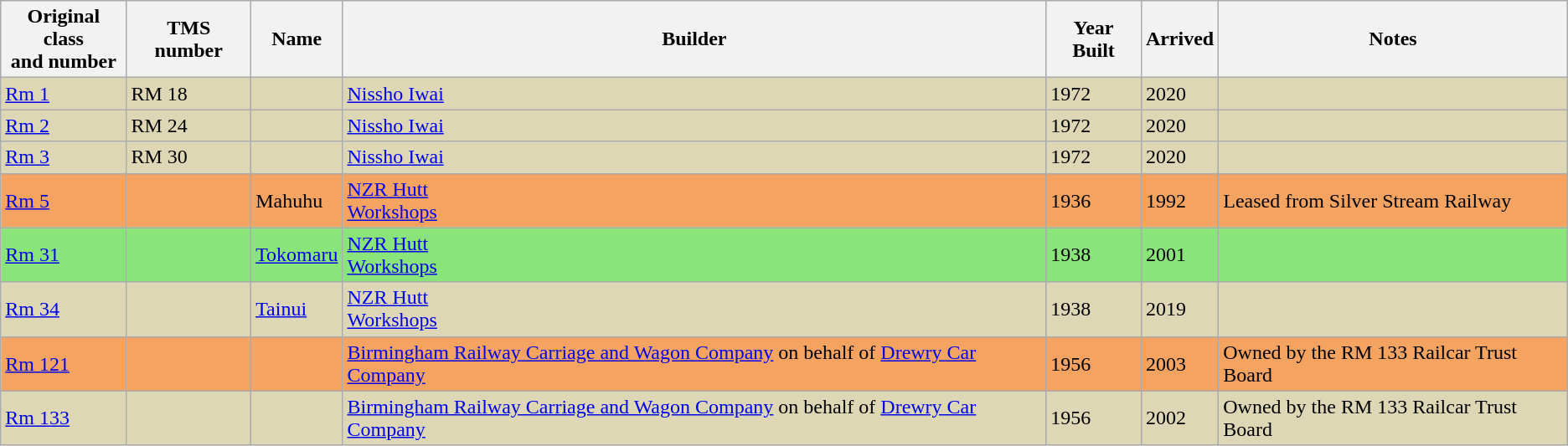<table class="sortable wikitable" border="1">
<tr>
<th>Original class<br>and number</th>
<th>TMS number</th>
<th>Name</th>
<th>Builder</th>
<th>Year Built</th>
<th>Arrived</th>
<th>Notes</th>
</tr>
<tr style="background:#DED7B6;">
<td><a href='#'>Rm 1</a></td>
<td>RM 18</td>
<td></td>
<td><a href='#'>Nissho Iwai</a></td>
<td>1972</td>
<td>2020</td>
<td></td>
</tr>
<tr style="background:#DED7B6;">
<td><a href='#'>Rm 2</a></td>
<td>RM 24</td>
<td></td>
<td><a href='#'>Nissho Iwai</a></td>
<td>1972</td>
<td>2020</td>
<td></td>
</tr>
<tr style="background:#DED7B6;">
<td><a href='#'>Rm 3</a></td>
<td>RM 30</td>
<td></td>
<td><a href='#'>Nissho Iwai</a></td>
<td>1972</td>
<td>2020</td>
<td></td>
</tr>
<tr style="background:#f4a460;">
<td><a href='#'>Rm 5</a></td>
<td></td>
<td>Mahuhu</td>
<td><a href='#'>NZR Hutt</a><br><a href='#'>Workshops</a></td>
<td>1936</td>
<td>1992</td>
<td>Leased from Silver Stream Railway</td>
</tr>
<tr style="background:#89E579;">
<td><a href='#'>Rm 31</a></td>
<td></td>
<td><a href='#'>Tokomaru</a></td>
<td><a href='#'>NZR Hutt</a><br><a href='#'>Workshops</a></td>
<td>1938</td>
<td>2001</td>
<td></td>
</tr>
<tr style="background:#DED7B6;">
<td><a href='#'>Rm 34</a></td>
<td></td>
<td><a href='#'>Tainui</a></td>
<td><a href='#'>NZR Hutt</a><br><a href='#'>Workshops</a></td>
<td>1938</td>
<td>2019</td>
<td></td>
</tr>
<tr style="background:#f4a460;">
<td><a href='#'>Rm 121</a></td>
<td></td>
<td></td>
<td><a href='#'>Birmingham Railway Carriage and Wagon Company</a> on behalf of <a href='#'>Drewry Car Company</a></td>
<td>1956</td>
<td>2003</td>
<td>Owned by the RM 133 Railcar Trust Board</td>
</tr>
<tr style="background:#DED7B6;">
<td><a href='#'>Rm 133</a></td>
<td></td>
<td></td>
<td><a href='#'>Birmingham Railway Carriage and Wagon Company</a> on behalf of <a href='#'>Drewry Car Company</a></td>
<td>1956</td>
<td>2002</td>
<td>Owned by the RM 133 Railcar Trust Board</td>
</tr>
</table>
